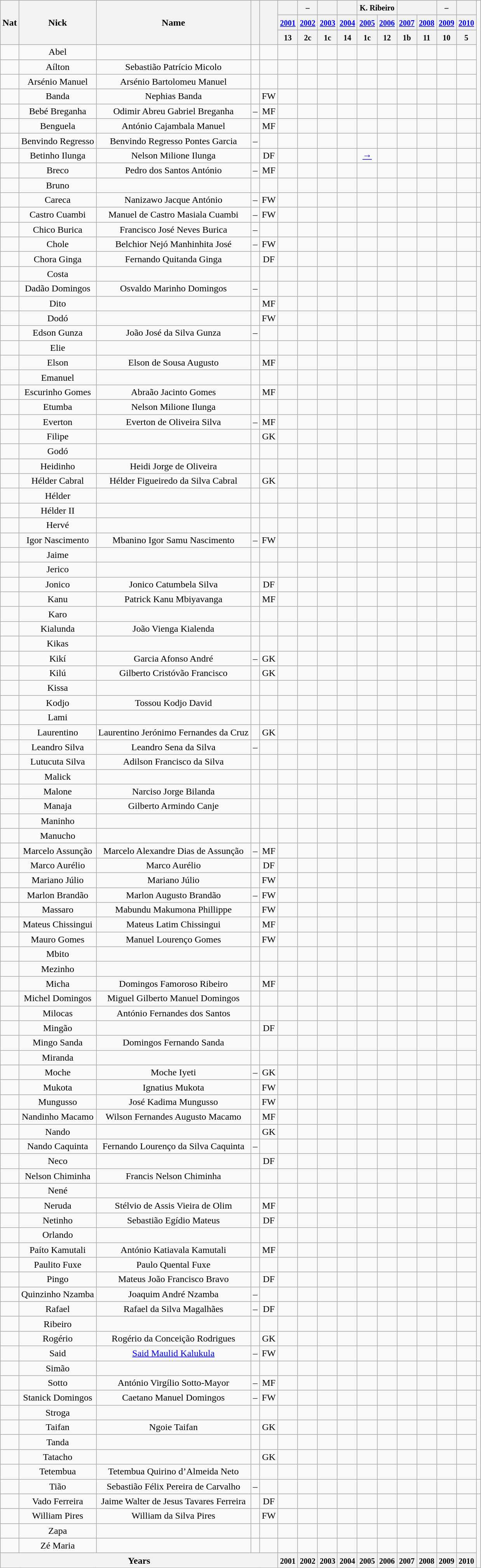<table class="wikitable plainrowheaders sortable" style="text-align:center">
<tr>
<th scope="col" rowspan="3">Nat</th>
<th scope="col" rowspan="3">Nick</th>
<th scope="col" rowspan="3">Name</th>
<th scope="col" rowspan="3"></th>
<th scope="col" rowspan="3"></th>
<th colspan="1"><small></small></th>
<th colspan="1"><small>–</small></th>
<th colspan="1"><small></small></th>
<th colspan="1"><small></small></th>
<th colspan="2"><small>K. Ribeiro</small></th>
<th colspan="2"><small></small></th>
<th colspan="1"><small>–</small></th>
<th colspan="1"><small></small></th>
</tr>
<tr>
<th colspan="1"><small><a href='#'>2001</a></small></th>
<th colspan="1"><small><a href='#'>2002</a></small></th>
<th colspan="1"><small><a href='#'>2003</a></small></th>
<th colspan="1"><small><a href='#'>2004</a></small></th>
<th colspan="1"><small><a href='#'>2005</a></small></th>
<th colspan="1"><small><a href='#'>2006</a></small></th>
<th colspan="1"><small><a href='#'>2007</a></small></th>
<th colspan="1"><small><a href='#'>2008</a></small></th>
<th colspan="1"><small><a href='#'>2009</a></small></th>
<th colspan="1"><small><a href='#'>2010</a></small></th>
</tr>
<tr>
<th scope="col" rowspan="1"><small>13</small></th>
<th scope="col" rowspan="1"><small>2c</small></th>
<th scope="col" rowspan="1"><small>1c</small></th>
<th scope="col" rowspan="1"><small>14</small></th>
<th scope="col" rowspan="1"><small>1c</small></th>
<th scope="col" rowspan="1"><small>12</small></th>
<th scope="col" rowspan="1"><small>1b</small></th>
<th scope="col" rowspan="1"><small>11</small></th>
<th scope="col" rowspan="1"><small>10</small></th>
<th scope="col" rowspan="1"><small>5</small></th>
</tr>
<tr>
<td></td>
<td>Abel</td>
<td></td>
<td></td>
<td></td>
<td></td>
<td></td>
<td></td>
<td></td>
<td></td>
<td></td>
<td></td>
<td></td>
<td></td>
<td></td>
</tr>
<tr>
<td></td>
<td data-sort-value="Ailton">Aílton</td>
<td>Sebastião Patrício Micolo</td>
<td></td>
<td></td>
<td></td>
<td></td>
<td></td>
<td></td>
<td></td>
<td></td>
<td data-sort-value="20077"><a href='#'></a></td>
<td></td>
<td></td>
<td></td>
</tr>
<tr>
<td></td>
<td>Arsénio Manuel</td>
<td>Arsénio Bartolomeu Manuel</td>
<td></td>
<td data-sort-value="3"></td>
<td></td>
<td></td>
<td></td>
<td></td>
<td></td>
<td></td>
<td></td>
<td></td>
<td></td>
<td></td>
</tr>
<tr>
<td></td>
<td>Banda</td>
<td>Nephias Banda</td>
<td></td>
<td data-sort-value="4">FW</td>
<td></td>
<td></td>
<td></td>
<td></td>
<td></td>
<td></td>
<td></td>
<td></td>
<td data-sort-value="20099"><a href='#'></a></td>
<td></td>
</tr>
<tr>
<td></td>
<td>Bebé Breganha</td>
<td>Odimir Abreu Gabriel Breganha</td>
<td data-sort-value="99">–</td>
<td data-sort-value="3">MF</td>
<td></td>
<td></td>
<td></td>
<td></td>
<td></td>
<td></td>
<td></td>
<td></td>
<td data-sort-value="20099"><a href='#'></a></td>
<td></td>
<td></td>
</tr>
<tr>
<td></td>
<td>Benguela</td>
<td>António Cajambala Manuel</td>
<td></td>
<td data-sort-value="3">MF</td>
<td></td>
<td></td>
<td></td>
<td></td>
<td></td>
<td></td>
<td data-sort-value="20077"><a href='#'></a></td>
<td></td>
<td></td>
<td></td>
</tr>
<tr>
<td></td>
<td>Benvindo Regresso</td>
<td>Benvindo Regresso Pontes Garcia</td>
<td data-sort-value="99">–</td>
<td data-sort-value="3"></td>
<td></td>
<td></td>
<td></td>
<td></td>
<td></td>
<td></td>
<td></td>
<td></td>
<td data-sort-value="20099"><a href='#'></a></td>
<td></td>
<td data-sort-value="2011"><a href='#'></a></td>
</tr>
<tr>
<td></td>
<td>Betinho Ilunga</td>
<td>Nelson Milione Ilunga</td>
<td></td>
<td data-sort-value="2">DF</td>
<td></td>
<td></td>
<td></td>
<td></td>
<td data-sort-value="20055"><a href='#'>→</a></td>
<td></td>
<td></td>
<td></td>
<td></td>
<td></td>
</tr>
<tr>
<td></td>
<td>Breco</td>
<td>Pedro dos Santos António</td>
<td data-sort-value="99">–</td>
<td data-sort-value="3">MF</td>
<td></td>
<td></td>
<td></td>
<td></td>
<td></td>
<td></td>
<td></td>
<td></td>
<td></td>
<td></td>
<td></td>
</tr>
<tr>
<td></td>
<td>Bruno</td>
<td></td>
<td></td>
<td></td>
<td></td>
<td></td>
<td></td>
<td></td>
<td></td>
<td></td>
<td></td>
<td></td>
<td></td>
<td></td>
</tr>
<tr>
<td></td>
<td>Careca</td>
<td>Nanizawo Jacque António</td>
<td data-sort-value="99">–</td>
<td data-sort-value="4">FW</td>
<td></td>
<td></td>
<td></td>
<td></td>
<td></td>
<td></td>
<td></td>
<td data-sort-value="20088"><a href='#'></a></td>
<td></td>
<td></td>
<td></td>
</tr>
<tr>
<td></td>
<td>Castro Cuambi</td>
<td>Manuel de Castro Masiala Cuambi</td>
<td data-sort-value="99">–</td>
<td data-sort-value="4">FW</td>
<td></td>
<td></td>
<td></td>
<td></td>
<td></td>
<td></td>
<td></td>
<td></td>
<td></td>
<td></td>
<td data-sort-value="2011"><a href='#'></a></td>
</tr>
<tr>
<td></td>
<td>Chico Burica</td>
<td>Francisco José Neves Burica</td>
<td data-sort-value="99">–</td>
<td data-sort-value="2"></td>
<td></td>
<td></td>
<td></td>
<td></td>
<td></td>
<td></td>
<td></td>
<td></td>
<td></td>
<td></td>
<td></td>
</tr>
<tr>
<td></td>
<td>Chole</td>
<td>Belchior Nejó Manhinhita José</td>
<td data-sort-value="99">–</td>
<td data-sort-value="4">FW</td>
<td></td>
<td></td>
<td></td>
<td></td>
<td></td>
<td></td>
<td></td>
<td></td>
<td></td>
<td></td>
<td></td>
</tr>
<tr>
<td></td>
<td>Chora Ginga</td>
<td>Fernando Quitanda Ginga</td>
<td></td>
<td data-sort-value="2">DF</td>
<td></td>
<td></td>
<td></td>
<td></td>
<td></td>
<td></td>
<td></td>
<td></td>
<td></td>
<td></td>
<td data-sort-value="2011"><a href='#'></a></td>
</tr>
<tr>
<td></td>
<td>Costa</td>
<td></td>
<td></td>
<td></td>
<td></td>
<td></td>
<td></td>
<td></td>
<td></td>
<td></td>
<td></td>
<td></td>
<td></td>
<td></td>
</tr>
<tr>
<td></td>
<td>Dadão Domingos</td>
<td>Osvaldo Marinho Domingos</td>
<td data-sort-value="99">–</td>
<td data-sort-value="3"></td>
<td></td>
<td></td>
<td></td>
<td></td>
<td></td>
<td></td>
<td></td>
<td data-sort-value="20088"><a href='#'></a></td>
<td></td>
<td></td>
</tr>
<tr>
<td></td>
<td>Dito</td>
<td></td>
<td></td>
<td data-sort-value="3">MF</td>
<td></td>
<td></td>
<td></td>
<td></td>
<td></td>
<td></td>
<td></td>
<td></td>
<td></td>
<td></td>
</tr>
<tr>
<td></td>
<td>Dodó</td>
<td></td>
<td></td>
<td data-sort-value="4">FW</td>
<td></td>
<td></td>
<td></td>
<td></td>
<td></td>
<td></td>
<td></td>
<td></td>
<td></td>
<td></td>
</tr>
<tr>
<td></td>
<td>Edson Gunza</td>
<td data-sort-value="Joao J">João José da Silva Gunza</td>
<td data-sort-value="99">–</td>
<td data-sort-value="2"></td>
<td></td>
<td></td>
<td></td>
<td></td>
<td></td>
<td></td>
<td></td>
<td></td>
<td></td>
<td></td>
<td></td>
</tr>
<tr>
<td></td>
<td>Elie</td>
<td></td>
<td></td>
<td></td>
<td></td>
<td></td>
<td></td>
<td></td>
<td></td>
<td></td>
<td></td>
<td></td>
<td></td>
<td></td>
</tr>
<tr>
<td></td>
<td>Elson</td>
<td>Elson de Sousa Augusto</td>
<td></td>
<td data-sort-value="3">MF</td>
<td></td>
<td></td>
<td></td>
<td></td>
<td></td>
<td></td>
<td></td>
<td></td>
<td></td>
<td></td>
</tr>
<tr>
<td></td>
<td>Emanuel</td>
<td></td>
<td></td>
<td></td>
<td></td>
<td></td>
<td></td>
<td></td>
<td></td>
<td></td>
<td></td>
<td></td>
<td></td>
<td></td>
</tr>
<tr>
<td></td>
<td>Escurinho Gomes</td>
<td>Abraão Jacinto Gomes</td>
<td></td>
<td data-sort-value="3">MF</td>
<td></td>
<td></td>
<td></td>
<td></td>
<td data-sort-value="20055"><a href='#'></a></td>
<td></td>
<td></td>
<td></td>
<td></td>
<td></td>
</tr>
<tr>
<td></td>
<td>Etumba</td>
<td>Nelson Milione Ilunga</td>
<td></td>
<td></td>
<td></td>
<td></td>
<td></td>
<td></td>
<td></td>
<td></td>
<td></td>
<td></td>
<td></td>
<td></td>
</tr>
<tr>
<td></td>
<td>Everton</td>
<td>Everton de Oliveira Silva</td>
<td data-sort-value="99">–</td>
<td data-sort-value="3">MF</td>
<td></td>
<td></td>
<td></td>
<td></td>
<td></td>
<td></td>
<td></td>
<td></td>
<td></td>
<td></td>
<td></td>
</tr>
<tr>
<td></td>
<td>Filipe</td>
<td></td>
<td></td>
<td data-sort-value="1">GK</td>
<td></td>
<td></td>
<td></td>
<td></td>
<td></td>
<td></td>
<td></td>
<td></td>
<td></td>
<td></td>
</tr>
<tr>
<td></td>
<td>Godó</td>
<td></td>
<td></td>
<td></td>
<td></td>
<td></td>
<td></td>
<td></td>
<td></td>
<td></td>
<td></td>
<td></td>
<td></td>
<td></td>
</tr>
<tr>
<td></td>
<td>Heidinho </td>
<td>Heidi Jorge de Oliveira</td>
<td {{Tooltip></td>
<td></td>
<td></td>
<td></td>
<td></td>
<td></td>
<td></td>
<td></td>
<td></td>
<td data-sort-value="20088"><a href='#'></a></td>
<td></td>
<td></td>
</tr>
<tr>
<td></td>
<td data-sort-value="Helder">Hélder Cabral</td>
<td>Hélder Figueiredo da Silva Cabral</td>
<td></td>
<td data-sort-value="1">GK</td>
<td></td>
<td></td>
<td></td>
<td></td>
<td></td>
<td></td>
<td></td>
<td></td>
<td></td>
<td></td>
</tr>
<tr>
<td></td>
<td data-sort-value="Helder">Hélder</td>
<td></td>
<td></td>
<td></td>
<td></td>
<td></td>
<td></td>
<td></td>
<td></td>
<td></td>
<td></td>
<td></td>
<td></td>
<td></td>
</tr>
<tr>
<td></td>
<td data-sort-value="Helder II">Hélder II</td>
<td></td>
<td></td>
<td></td>
<td></td>
<td></td>
<td></td>
<td></td>
<td></td>
<td></td>
<td></td>
<td></td>
<td></td>
<td></td>
</tr>
<tr>
<td></td>
<td>Hervé</td>
<td></td>
<td></td>
<td></td>
<td></td>
<td></td>
<td></td>
<td></td>
<td></td>
<td></td>
<td></td>
<td></td>
<td></td>
<td></td>
</tr>
<tr>
<td></td>
<td>Igor Nascimento</td>
<td>Mbanino Igor Samu Nascimento</td>
<td data-sort-value="99">–</td>
<td data-sort-value="4">FW</td>
<td></td>
<td></td>
<td></td>
<td></td>
<td></td>
<td></td>
<td></td>
<td></td>
<td></td>
<td></td>
<td></td>
</tr>
<tr>
<td></td>
<td>Jaime</td>
<td></td>
<td></td>
<td></td>
<td></td>
<td></td>
<td></td>
<td></td>
<td></td>
<td></td>
<td></td>
<td></td>
<td></td>
<td></td>
</tr>
<tr>
<td></td>
<td>Jerico</td>
<td></td>
<td></td>
<td></td>
<td></td>
<td></td>
<td></td>
<td></td>
<td></td>
<td></td>
<td></td>
<td></td>
<td></td>
<td></td>
</tr>
<tr>
<td></td>
<td>Jonico</td>
<td>Jonico Catumbela Silva</td>
<td></td>
<td data-sort-value="2">DF</td>
<td></td>
<td></td>
<td></td>
<td></td>
<td data-sort-value="20055"><a href='#'></a></td>
<td></td>
<td></td>
<td></td>
<td></td>
<td></td>
</tr>
<tr>
<td></td>
<td>Kanu</td>
<td>Patrick Kanu Mbiyavanga</td>
<td></td>
<td data-sort-value="3">MF</td>
<td></td>
<td></td>
<td></td>
<td></td>
<td></td>
<td></td>
<td></td>
<td></td>
<td></td>
<td></td>
</tr>
<tr>
<td></td>
<td>Karo</td>
<td></td>
<td></td>
<td></td>
<td></td>
<td></td>
<td></td>
<td></td>
<td></td>
<td></td>
<td></td>
<td></td>
<td></td>
<td></td>
</tr>
<tr>
<td></td>
<td>Kialunda</td>
<td data-sort-value="Joao V">João Vienga Kialenda</td>
<td></td>
<td data-sort-value="2"></td>
<td></td>
<td></td>
<td></td>
<td></td>
<td></td>
<td></td>
<td></td>
<td></td>
<td data-sort-value="20099"><a href='#'></a></td>
<td></td>
</tr>
<tr>
<td></td>
<td>Kikas</td>
<td></td>
<td></td>
<td></td>
<td></td>
<td></td>
<td></td>
<td></td>
<td></td>
<td></td>
<td></td>
<td></td>
<td></td>
<td></td>
</tr>
<tr>
<td></td>
<td>Kikí</td>
<td>Garcia Afonso André</td>
<td data-sort-value="99">–</td>
<td data-sort-value="1">GK</td>
<td></td>
<td></td>
<td></td>
<td></td>
<td></td>
<td></td>
<td></td>
<td></td>
<td data-sort-value="20099"><a href='#'></a></td>
<td></td>
<td></td>
</tr>
<tr>
<td></td>
<td>Kilú</td>
<td>Gilberto Cristóvão Francisco</td>
<td></td>
<td data-sort-value="1">GK</td>
<td></td>
<td></td>
<td></td>
<td></td>
<td></td>
<td></td>
<td></td>
<td data-sort-value="20088"><a href='#'></a></td>
<td></td>
<td></td>
</tr>
<tr>
<td></td>
<td>Kissa</td>
<td></td>
<td></td>
<td></td>
<td></td>
<td></td>
<td></td>
<td></td>
<td data-sort-value="20055"><a href='#'></a></td>
<td></td>
<td></td>
<td></td>
<td></td>
<td></td>
</tr>
<tr>
<td></td>
<td>Kodjo</td>
<td>Tossou Kodjo David</td>
<td></td>
<td></td>
<td></td>
<td></td>
<td></td>
<td></td>
<td></td>
<td></td>
<td></td>
<td></td>
<td data-sort-value="20099"><a href='#'></a></td>
<td></td>
</tr>
<tr>
<td></td>
<td>Lami</td>
<td></td>
<td></td>
<td></td>
<td></td>
<td></td>
<td></td>
<td></td>
<td></td>
<td></td>
<td></td>
<td></td>
<td></td>
<td></td>
</tr>
<tr>
<td></td>
<td>Laurentino</td>
<td>Laurentino Jerónimo Fernandes da Cruz</td>
<td></td>
<td data-sort-value="1">GK</td>
<td></td>
<td></td>
<td></td>
<td></td>
<td></td>
<td></td>
<td></td>
<td></td>
<td data-sort-value="20099"><a href='#'></a></td>
<td></td>
<td data-sort-value="⋅20111"><a href='#'></a></td>
</tr>
<tr>
<td></td>
<td>Leandro Silva</td>
<td>Leandro Sena da Silva</td>
<td data-sort-value="99">–</td>
<td data-sort-value="3"></td>
<td></td>
<td></td>
<td></td>
<td></td>
<td></td>
<td></td>
<td></td>
<td></td>
<td></td>
<td></td>
<td></td>
</tr>
<tr>
<td></td>
<td>Lutucuta Silva</td>
<td>Adilson Francisco da Silva</td>
<td></td>
<td></td>
<td></td>
<td></td>
<td></td>
<td></td>
<td></td>
<td></td>
<td></td>
<td></td>
<td></td>
<td></td>
</tr>
<tr>
<td></td>
<td>Malick</td>
<td></td>
<td></td>
<td></td>
<td></td>
<td></td>
<td></td>
<td></td>
<td></td>
<td></td>
<td></td>
<td></td>
<td></td>
<td></td>
</tr>
<tr>
<td></td>
<td>Malone</td>
<td>Narciso Jorge Bilanda</td>
<td></td>
<td></td>
<td></td>
<td></td>
<td></td>
<td></td>
<td data-sort-value="20055"><a href='#'></a></td>
<td></td>
<td></td>
<td></td>
<td></td>
<td></td>
</tr>
<tr>
<td></td>
<td>Manaja</td>
<td>Gilberto Armindo Canje</td>
<td></td>
<td data-sort-value="2"></td>
<td></td>
<td></td>
<td></td>
<td></td>
<td></td>
<td></td>
<td></td>
<td data-sort-value="20088"><a href='#'></a></td>
<td></td>
<td></td>
</tr>
<tr>
<td></td>
<td>Maninho</td>
<td></td>
<td></td>
<td></td>
<td></td>
<td></td>
<td></td>
<td></td>
<td></td>
<td></td>
<td></td>
<td></td>
<td></td>
<td></td>
</tr>
<tr>
<td></td>
<td>Manucho</td>
<td></td>
<td></td>
<td></td>
<td></td>
<td></td>
<td></td>
<td></td>
<td></td>
<td></td>
<td></td>
<td></td>
<td></td>
<td></td>
</tr>
<tr>
<td></td>
<td>Marcelo Assunção</td>
<td>Marcelo Alexandre Dias de Assunção</td>
<td data-sort-value="99">–</td>
<td data-sort-value="3">MF</td>
<td></td>
<td></td>
<td></td>
<td></td>
<td></td>
<td></td>
<td></td>
<td></td>
<td></td>
<td></td>
<td></td>
</tr>
<tr>
<td></td>
<td>Marco Aurélio</td>
<td>Marco Aurélio</td>
<td></td>
<td data-sort-value="2">DF</td>
<td></td>
<td></td>
<td></td>
<td></td>
<td></td>
<td></td>
<td></td>
<td></td>
<td></td>
<td></td>
</tr>
<tr>
<td></td>
<td>Mariano Júlio</td>
<td>Mariano Júlio</td>
<td></td>
<td data-sort-value="4">FW</td>
<td></td>
<td></td>
<td></td>
<td></td>
<td></td>
<td></td>
<td></td>
<td></td>
<td></td>
<td></td>
</tr>
<tr>
<td></td>
<td>Marlon Brandão</td>
<td>Marlon Augusto Brandão</td>
<td data-sort-value="99">–</td>
<td data-sort-value="4">FW</td>
<td></td>
<td></td>
<td></td>
<td></td>
<td></td>
<td></td>
<td></td>
<td data-sort-value="20088"><a href='#'></a></td>
<td></td>
<td></td>
<td></td>
</tr>
<tr>
<td></td>
<td>Massaro</td>
<td>Mabundu Makumona Phillippe</td>
<td></td>
<td data-sort-value="4">FW</td>
<td></td>
<td></td>
<td></td>
<td></td>
<td></td>
<td></td>
<td></td>
<td></td>
<td></td>
<td></td>
</tr>
<tr>
<td></td>
<td>Mateus Chissingui</td>
<td>Mateus Latim Chissingui</td>
<td></td>
<td data-sort-value="3">MF</td>
<td></td>
<td></td>
<td></td>
<td></td>
<td></td>
<td></td>
<td></td>
<td></td>
<td></td>
<td></td>
</tr>
<tr>
<td></td>
<td>Mauro Gomes</td>
<td>Manuel Lourenço Gomes</td>
<td></td>
<td data-sort-value="4">FW</td>
<td></td>
<td></td>
<td></td>
<td></td>
<td></td>
<td></td>
<td data-sort-value="20077"><a href='#'></a></td>
<td></td>
<td data-sort-value="20099"><a href='#'></a></td>
<td></td>
</tr>
<tr>
<td></td>
<td>Mbito</td>
<td></td>
<td></td>
<td data-sort-value="2"></td>
<td></td>
<td></td>
<td></td>
<td></td>
<td></td>
<td></td>
<td></td>
<td></td>
<td></td>
<td></td>
</tr>
<tr>
<td></td>
<td>Mezinho</td>
<td></td>
<td></td>
<td></td>
<td></td>
<td></td>
<td></td>
<td></td>
<td></td>
<td></td>
<td></td>
<td></td>
<td></td>
<td></td>
</tr>
<tr>
<td></td>
<td>Micha</td>
<td>Domingos Famoroso Ribeiro</td>
<td></td>
<td data-sort-value="3">MF</td>
<td></td>
<td></td>
<td></td>
<td></td>
<td></td>
<td></td>
<td data-sort-value="20077"><a href='#'></a></td>
<td></td>
<td></td>
<td></td>
</tr>
<tr>
<td></td>
<td>Michel Domingos</td>
<td>Miguel Gilberto Manuel Domingos</td>
<td></td>
<td data-sort-value="2"></td>
<td></td>
<td></td>
<td></td>
<td></td>
<td data-sort-value="20055"><a href='#'></a></td>
<td></td>
<td></td>
<td></td>
<td></td>
<td></td>
</tr>
<tr>
<td></td>
<td>Milocas</td>
<td>António Fernandes dos Santos</td>
<td></td>
<td></td>
<td></td>
<td></td>
<td></td>
<td></td>
<td data-sort-value="20055"><a href='#'></a></td>
<td></td>
<td></td>
<td></td>
<td></td>
<td></td>
</tr>
<tr>
<td></td>
<td data-sort-value="Mingao">Mingão</td>
<td></td>
<td></td>
<td data-sort-value="2">DF</td>
<td></td>
<td></td>
<td></td>
<td></td>
<td></td>
<td></td>
<td></td>
<td></td>
<td></td>
<td></td>
</tr>
<tr>
<td></td>
<td>Mingo Sanda</td>
<td>Domingos Fernando Sanda</td>
<td></td>
<td data-sort-value="2"></td>
<td></td>
<td></td>
<td></td>
<td></td>
<td data-sort-value="20055"><a href='#'></a></td>
<td></td>
<td data-sort-value="20077"><a href='#'></a></td>
<td></td>
<td data-sort-value="20099"><a href='#'></a></td>
<td></td>
</tr>
<tr>
<td></td>
<td>Miranda</td>
<td></td>
<td></td>
<td data-sort-value="3"></td>
<td></td>
<td></td>
<td></td>
<td></td>
<td data-sort-value="20055"><a href='#'></a></td>
<td></td>
<td></td>
<td></td>
<td></td>
<td></td>
</tr>
<tr>
<td></td>
<td>Moche</td>
<td>Moche Iyeti</td>
<td data-sort-value="99">–</td>
<td data-sort-value="1">GK</td>
<td></td>
<td></td>
<td></td>
<td></td>
<td></td>
<td data-sort-value="20066"><a href='#'></a></td>
<td></td>
<td></td>
<td></td>
<td></td>
<td></td>
</tr>
<tr>
<td></td>
<td>Mukota</td>
<td>Ignatius Mukota</td>
<td></td>
<td data-sort-value="4">FW</td>
<td></td>
<td></td>
<td></td>
<td></td>
<td data-sort-value="20055"><a href='#'></a></td>
<td></td>
<td></td>
<td></td>
<td></td>
<td data-sort-value="20100"><a href='#'></a></td>
</tr>
<tr>
<td></td>
<td>Mungusso</td>
<td>José Kadima Mungusso</td>
<td></td>
<td data-sort-value="4">FW</td>
<td></td>
<td></td>
<td></td>
<td></td>
<td></td>
<td></td>
<td></td>
<td></td>
<td data-sort-value="20099"><a href='#'></a></td>
<td></td>
</tr>
<tr>
<td></td>
<td>Nandinho Macamo</td>
<td>Wilson Fernandes Augusto Macamo</td>
<td></td>
<td data-sort-value="3">MF</td>
<td></td>
<td></td>
<td></td>
<td></td>
<td data-sort-value="20055"><a href='#'></a></td>
<td></td>
<td></td>
<td></td>
<td data-sort-value="20099"><a href='#'></a></td>
<td></td>
</tr>
<tr>
<td></td>
<td>Nando</td>
<td></td>
<td></td>
<td data-sort-value="1">GK</td>
<td></td>
<td></td>
<td></td>
<td></td>
<td></td>
<td></td>
<td></td>
<td></td>
<td></td>
<td></td>
</tr>
<tr>
<td></td>
<td>Nando Caquinta</td>
<td>Fernando Lourenço da Silva Caquinta</td>
<td data-sort-value="99">–</td>
<td data-sort-value="2"></td>
<td></td>
<td></td>
<td></td>
<td></td>
<td></td>
<td></td>
<td></td>
<td data-sort-value="20088"><a href='#'></a></td>
<td></td>
<td></td>
<td></td>
</tr>
<tr>
<td></td>
<td>Neco</td>
<td></td>
<td></td>
<td data-sort-value="2">DF</td>
<td></td>
<td></td>
<td></td>
<td></td>
<td></td>
<td></td>
<td></td>
<td></td>
<td></td>
<td></td>
</tr>
<tr>
<td></td>
<td>Nelson Chiminha</td>
<td>Francis Nelson Chiminha</td>
<td></td>
<td></td>
<td></td>
<td></td>
<td></td>
<td></td>
<td></td>
<td></td>
<td></td>
<td></td>
<td></td>
<td></td>
</tr>
<tr>
<td></td>
<td>Nené</td>
<td></td>
<td></td>
<td></td>
<td></td>
<td></td>
<td></td>
<td></td>
<td></td>
<td></td>
<td></td>
<td></td>
<td></td>
<td></td>
</tr>
<tr>
<td></td>
<td>Neruda</td>
<td>Stélvio de Assis Vieira de Olim</td>
<td></td>
<td data-sort-value="3">MF</td>
<td></td>
<td></td>
<td></td>
<td></td>
<td></td>
<td></td>
<td></td>
<td></td>
<td data-sort-value="20099"><a href='#'></a></td>
<td></td>
<td data-sort-value="20111"><a href='#'></a></td>
</tr>
<tr>
<td></td>
<td>Netinho</td>
<td>Sebastião Egídio Mateus</td>
<td></td>
<td data-sort-value="2">DF</td>
<td></td>
<td></td>
<td></td>
<td></td>
<td></td>
<td></td>
<td></td>
<td></td>
<td></td>
<td data-sort-value="20100"><a href='#'></a></td>
</tr>
<tr>
<td></td>
<td>Orlando</td>
<td></td>
<td></td>
<td></td>
<td></td>
<td></td>
<td></td>
<td></td>
<td></td>
<td></td>
<td></td>
<td></td>
<td></td>
<td></td>
</tr>
<tr>
<td></td>
<td data-sort-value="Paito">Paíto Kamutali</td>
<td>António Katiavala Kamutali</td>
<td></td>
<td data-sort-value="3">MF</td>
<td></td>
<td></td>
<td></td>
<td></td>
<td></td>
<td></td>
<td></td>
<td data-sort-value="20088"><a href='#'></a></td>
<td></td>
<td></td>
</tr>
<tr>
<td></td>
<td>Paulito Fuxe</td>
<td>Paulo Quental Fuxe</td>
<td></td>
<td data-sort-value="2"></td>
<td></td>
<td></td>
<td></td>
<td></td>
<td data-sort-value="20055"><a href='#'></a></td>
<td></td>
<td></td>
<td></td>
<td data-sort-value="20099"><a href='#'></a></td>
<td></td>
</tr>
<tr>
<td></td>
<td>Pingo</td>
<td>Mateus João Francisco Bravo</td>
<td></td>
<td data-sort-value="2">DF</td>
<td></td>
<td></td>
<td></td>
<td></td>
<td></td>
<td></td>
<td></td>
<td data-sort-value="20088"><a href='#'></a></td>
<td></td>
<td data-sort-value="20100"><a href='#'></a></td>
</tr>
<tr>
<td></td>
<td>Quinzinho Nzamba</td>
<td>Joaquim André Nzamba</td>
<td data-sort-value="99">–</td>
<td data-sort-value="3"></td>
<td></td>
<td></td>
<td></td>
<td></td>
<td></td>
<td></td>
<td data-sort-value="20077"><a href='#'></a></td>
<td></td>
<td></td>
<td data-sort-value="20100"><a href='#'></a></td>
</tr>
<tr>
<td></td>
<td>Rafael</td>
<td>Rafael da Silva Magalhães</td>
<td data-sort-value="99">–</td>
<td data-sort-value="2">DF</td>
<td></td>
<td></td>
<td></td>
<td></td>
<td></td>
<td></td>
<td></td>
<td></td>
<td></td>
<td></td>
<td></td>
</tr>
<tr>
<td></td>
<td>Ribeiro</td>
<td></td>
<td></td>
<td></td>
<td></td>
<td></td>
<td></td>
<td></td>
<td></td>
<td></td>
<td></td>
<td></td>
<td></td>
<td></td>
</tr>
<tr>
<td></td>
<td>Rogério</td>
<td>Rogério da Conceição Rodrigues</td>
<td></td>
<td data-sort-value="1">GK</td>
<td></td>
<td></td>
<td></td>
<td></td>
<td></td>
<td></td>
<td></td>
<td></td>
<td></td>
<td></td>
</tr>
<tr>
<td></td>
<td>Said</td>
<td><a href='#'>Said Maulid Kalukula</a></td>
<td data-sort-value="99">–</td>
<td data-sort-value="4">FW</td>
<td></td>
<td></td>
<td></td>
<td></td>
<td></td>
<td></td>
<td data-sort-value="20077"><a href='#'></a></td>
<td></td>
<td></td>
<td></td>
<td></td>
</tr>
<tr>
<td></td>
<td>Simão</td>
<td></td>
<td></td>
<td></td>
<td></td>
<td></td>
<td></td>
<td></td>
<td></td>
<td></td>
<td></td>
<td></td>
<td></td>
<td></td>
</tr>
<tr>
<td></td>
<td>Sotto</td>
<td>António Virgílio Sotto-Mayor</td>
<td data-sort-value="99">–</td>
<td data-sort-value="3">MF</td>
<td></td>
<td></td>
<td></td>
<td></td>
<td></td>
<td></td>
<td></td>
<td></td>
<td data-sort-value="20099"><a href='#'></a></td>
<td></td>
<td></td>
</tr>
<tr>
<td></td>
<td>Stanick Domingos</td>
<td>Caetano Manuel Domingos</td>
<td data-sort-value="99">–</td>
<td data-sort-value="4">FW</td>
<td></td>
<td></td>
<td></td>
<td></td>
<td></td>
<td></td>
<td></td>
<td></td>
<td></td>
<td></td>
</tr>
<tr>
<td></td>
<td>Stroga</td>
<td></td>
<td></td>
<td></td>
<td></td>
<td></td>
<td></td>
<td></td>
<td></td>
<td></td>
<td></td>
<td></td>
<td></td>
<td></td>
</tr>
<tr>
<td></td>
<td>Taifan</td>
<td>Ngoie Taifan</td>
<td></td>
<td data-sort-value="1">GK</td>
<td></td>
<td></td>
<td></td>
<td></td>
<td></td>
<td></td>
<td></td>
<td></td>
<td></td>
<td></td>
</tr>
<tr>
<td></td>
<td>Tanda</td>
<td></td>
<td></td>
<td></td>
<td></td>
<td></td>
<td></td>
<td></td>
<td></td>
<td></td>
<td></td>
<td></td>
<td></td>
<td></td>
</tr>
<tr>
<td></td>
<td>Tatacho</td>
<td></td>
<td></td>
<td data-sort-value="1">GK</td>
<td></td>
<td></td>
<td data-sort-value="20033"><a href='#'></a></td>
<td></td>
<td></td>
<td></td>
<td></td>
<td></td>
<td></td>
<td></td>
</tr>
<tr>
<td></td>
<td>Tetembua</td>
<td>Tetembua Quirino d’Almeida Neto</td>
<td></td>
<td></td>
<td></td>
<td></td>
<td></td>
<td></td>
<td data-sort-value="20055"><a href='#'></a></td>
<td></td>
<td></td>
<td></td>
<td></td>
<td></td>
</tr>
<tr>
<td></td>
<td>Tião</td>
<td>Sebastião Félix Pereira de Carvalho</td>
<td data-sort-value="99">–</td>
<td data-sort-value="2"></td>
<td></td>
<td></td>
<td></td>
<td></td>
<td></td>
<td></td>
<td></td>
<td></td>
<td></td>
<td></td>
<td></td>
</tr>
<tr>
<td></td>
<td>Vado Ferreira</td>
<td>Jaime Walter de Jesus Tavares Ferreira</td>
<td></td>
<td data-sort-value="2">DF</td>
<td></td>
<td></td>
<td></td>
<td></td>
<td></td>
<td></td>
<td></td>
<td></td>
<td></td>
<td></td>
</tr>
<tr>
<td></td>
<td>William Pires</td>
<td>William da Silva Pires</td>
<td></td>
<td data-sort-value="4">FW</td>
<td></td>
<td></td>
<td></td>
<td></td>
<td></td>
<td></td>
<td></td>
<td></td>
<td data-sort-value="20099"><a href='#'></a></td>
<td></td>
</tr>
<tr>
<td></td>
<td>Zapa</td>
<td></td>
<td></td>
<td></td>
<td></td>
<td></td>
<td></td>
<td></td>
<td></td>
<td></td>
<td></td>
<td></td>
<td></td>
<td></td>
</tr>
<tr>
<td></td>
<td>Zé Maria</td>
<td></td>
<td></td>
<td></td>
<td></td>
<td></td>
<td></td>
<td></td>
<td></td>
<td></td>
<td></td>
<td></td>
<td></td>
<td></td>
</tr>
<tr>
<th colspan=5>Years</th>
<th><small>2001</small></th>
<th><small>2002</small></th>
<th><small>2003</small></th>
<th><small>2004</small></th>
<th><small>2005</small></th>
<th><small>2006</small></th>
<th><small>2007</small></th>
<th><small>2008</small></th>
<th><small>2009</small></th>
<th><small>2010</small></th>
</tr>
</table>
